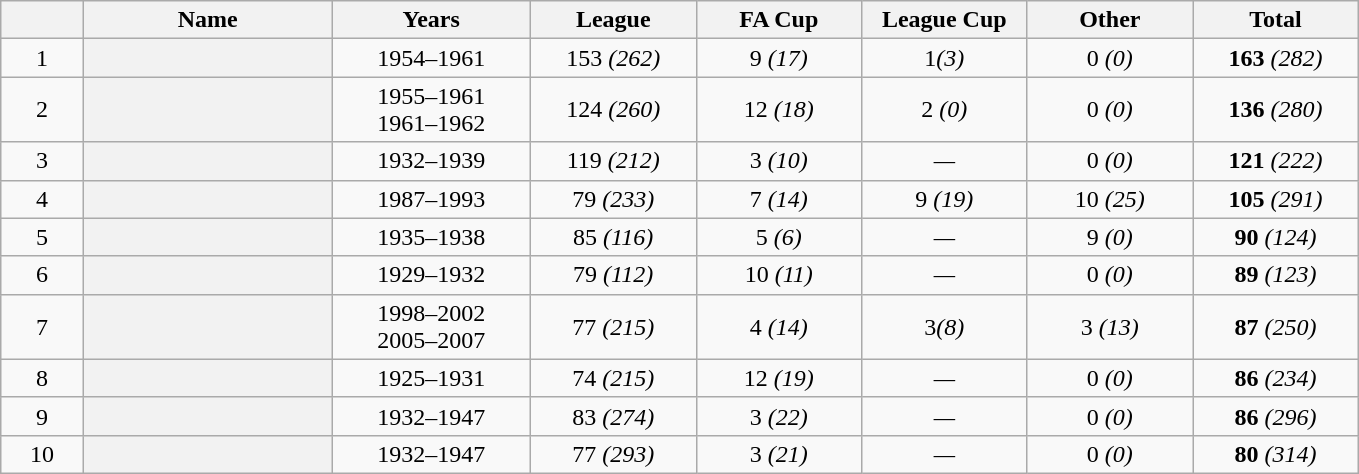<table class="sortable wikitable plainrowheaders"  style="text-align: center;">
<tr>
<th scope="col" style="width:5%;"></th>
<th scope="col" style="width:15%;">Name</th>
<th scope="col" style="width:12%;">Years</th>
<th scope="col" style="width:10%;">League</th>
<th scope="col" style="width:10%;">FA Cup</th>
<th scope="col" style="width:10%;">League Cup</th>
<th scope="col" style="width:10%;">Other</th>
<th scope="col" style="width:10%;">Total</th>
</tr>
<tr>
<td>1</td>
<th scope="row"> </th>
<td>1954–1961</td>
<td>153 <em>(262)</em></td>
<td>9 <em>(17)</em></td>
<td>1<em>(3)</em></td>
<td>0 <em>(0)</em></td>
<td><strong>163</strong> <em>(282)</em></td>
</tr>
<tr>
<td>2</td>
<th scope="row"> </th>
<td>1955–1961<br>1961–1962</td>
<td>124 <em>(260)</em></td>
<td>12 <em>(18)</em></td>
<td>2 <em>(0)</em></td>
<td>0 <em>(0)</em></td>
<td><strong>136</strong> <em>(280)</em></td>
</tr>
<tr>
<td>3</td>
<th scope="row"> </th>
<td>1932–1939</td>
<td>119 <em>(212)</em></td>
<td>3 <em>(10)</em></td>
<td><em>—</em></td>
<td>0 <em>(0)</em></td>
<td><strong>121</strong> <em>(222)</em></td>
</tr>
<tr>
<td>4</td>
<th scope="row"> </th>
<td>1987–1993</td>
<td>79 <em>(233)</em></td>
<td>7 <em>(14)</em></td>
<td>9 <em>(19)</em></td>
<td>10 <em>(25)</em></td>
<td><strong>105</strong> <em>(291)</em></td>
</tr>
<tr>
<td>5</td>
<th scope="row"> </th>
<td>1935–1938</td>
<td>85 <em>(116)</em></td>
<td>5 <em>(6)</em></td>
<td><em>—</em></td>
<td>9 <em>(0)</em></td>
<td><strong>90</strong> <em>(124)</em></td>
</tr>
<tr>
<td>6</td>
<th scope="row"> </th>
<td>1929–1932</td>
<td>79 <em>(112)</em></td>
<td>10 <em>(11)</em></td>
<td><em>—</em></td>
<td>0 <em>(0)</em></td>
<td><strong>89</strong> <em>(123)</em></td>
</tr>
<tr>
<td>7</td>
<th scope="row"> </th>
<td>1998–2002<br>2005–2007</td>
<td>77 <em>(215)</em></td>
<td>4 <em>(14)</em></td>
<td>3<em>(8)</em></td>
<td>3 <em>(13)</em></td>
<td><strong>87</strong> <em>(250)</em></td>
</tr>
<tr>
<td>8</td>
<th scope="row"> </th>
<td>1925–1931</td>
<td>74 <em>(215)</em></td>
<td>12 <em>(19)</em></td>
<td><em>—</em></td>
<td>0 <em>(0)</em></td>
<td><strong>86</strong> <em>(234)</em></td>
</tr>
<tr>
<td>9</td>
<th scope="row"> </th>
<td>1932–1947</td>
<td>83 <em>(274)</em></td>
<td>3 <em>(22)</em></td>
<td><em>—</em></td>
<td>0 <em>(0)</em></td>
<td><strong>86</strong> <em>(296)</em></td>
</tr>
<tr>
<td>10</td>
<th scope="row"> </th>
<td>1932–1947</td>
<td>77 <em>(293)</em></td>
<td>3 <em>(21)</em></td>
<td><em>—</em></td>
<td>0 <em>(0)</em></td>
<td><strong>80</strong> <em>(314)</em></td>
</tr>
</table>
